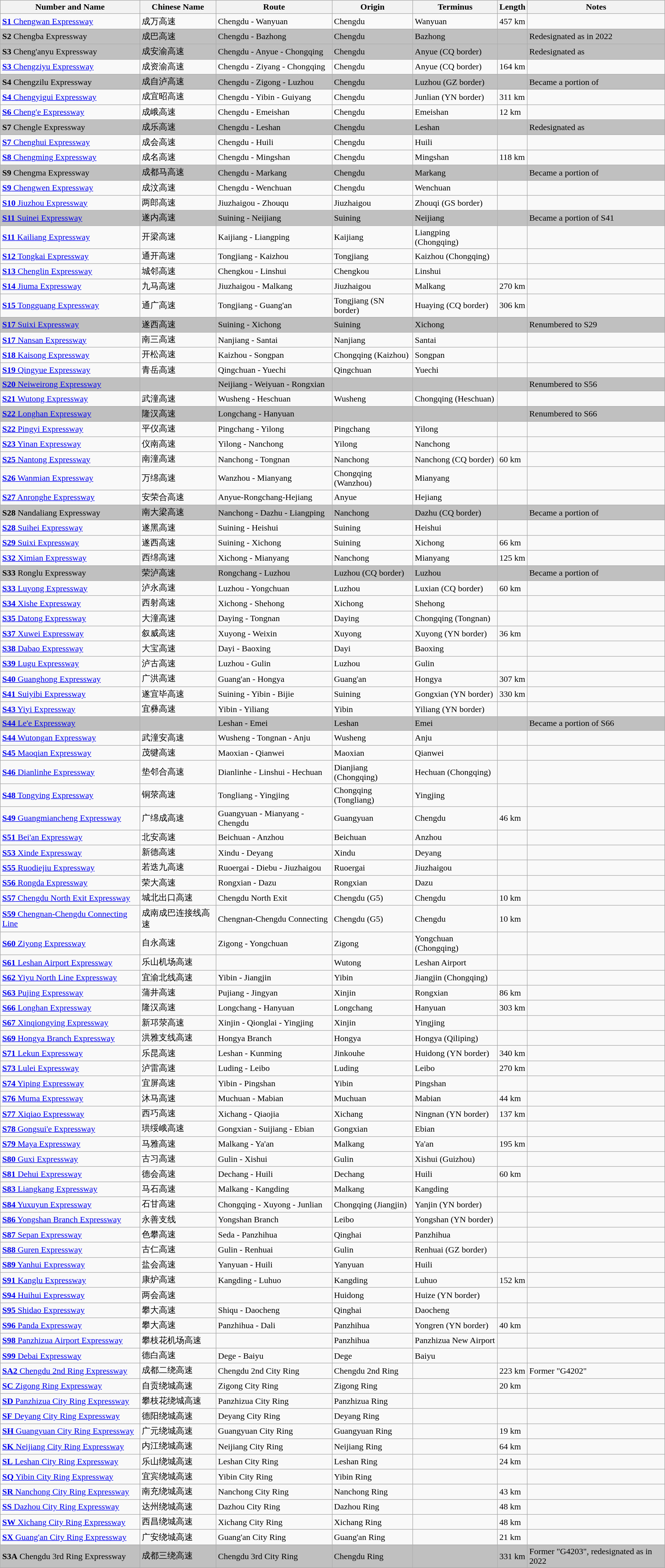<table class="wikitable collapsible">
<tr>
<th>Number and Name</th>
<th>Chinese Name</th>
<th>Route</th>
<th>Origin</th>
<th>Terminus</th>
<th>Length</th>
<th>Notes</th>
</tr>
<tr>
<td> <a href='#'><strong>S1</strong> Chengwan Expressway</a></td>
<td>成万高速</td>
<td>Chengdu - Wanyuan</td>
<td>Chengdu</td>
<td>Wanyuan</td>
<td>457 km</td>
<td></td>
</tr>
<tr style="background:Silver; color:black;">
<td> <strong>S2</strong> Chengba Expressway</td>
<td>成巴高速</td>
<td>Chengdu - Bazhong</td>
<td>Chengdu</td>
<td>Bazhong</td>
<td></td>
<td>Redesignated as  in 2022</td>
</tr>
<tr style="background:Silver; color:black;">
<td> <strong>S3</strong> Cheng'anyu Expressway</td>
<td>成安渝高速</td>
<td>Chengdu - Anyue - Chongqing</td>
<td>Chengdu</td>
<td>Anyue (CQ border)</td>
<td></td>
<td>Redesignated as </td>
</tr>
<tr>
<td> <a href='#'><strong>S3</strong> Chengziyu Expressway</a></td>
<td>成资渝高速</td>
<td>Chengdu - Ziyang - Chongqing</td>
<td>Chengdu</td>
<td>Anyue (CQ border)</td>
<td>164 km</td>
<td></td>
</tr>
<tr style="background:Silver; color:black;">
<td> <strong>S4</strong> Chengzilu Expressway</td>
<td>成自泸高速</td>
<td>Chengdu - Zigong - Luzhou</td>
<td>Chengdu</td>
<td>Luzhou (GZ border)</td>
<td></td>
<td>Became a portion of </td>
</tr>
<tr>
<td> <a href='#'><strong>S4</strong> Chengyigui Expressway</a></td>
<td>成宜昭高速</td>
<td>Chengdu - Yibin - Guiyang</td>
<td>Chengdu</td>
<td>Junlian (YN border)</td>
<td>311 km</td>
<td></td>
</tr>
<tr>
<td> <a href='#'><strong>S6</strong> Cheng'e Expressway</a></td>
<td>成峨高速</td>
<td>Chengdu - Emeishan</td>
<td>Chengdu</td>
<td>Emeishan</td>
<td>12 km</td>
<td></td>
</tr>
<tr style="background:Silver; color:black;">
<td> <strong>S7</strong> Chengle Expressway</td>
<td>成乐高速</td>
<td>Chengdu - Leshan</td>
<td>Chengdu</td>
<td>Leshan</td>
<td></td>
<td>Redesignated as </td>
</tr>
<tr>
<td> <a href='#'><strong>S7</strong> Chenghui Expressway</a></td>
<td>成会高速</td>
<td>Chengdu - Huili</td>
<td>Chengdu</td>
<td>Huili</td>
<td></td>
<td></td>
</tr>
<tr>
<td> <a href='#'><strong>S8</strong> Chengming Expressway</a></td>
<td>成名高速</td>
<td>Chengdu - Mingshan</td>
<td>Chengdu</td>
<td>Mingshan</td>
<td>118 km</td>
<td></td>
</tr>
<tr style="background:Silver; color:black;">
<td> <strong>S9</strong> Chengma Expressway</td>
<td>成都马高速</td>
<td>Chengdu - Markang</td>
<td>Chengdu</td>
<td>Markang</td>
<td></td>
<td>Became a portion of </td>
</tr>
<tr>
<td> <a href='#'><strong>S9</strong> Chengwen Expressway</a></td>
<td>成汶高速</td>
<td>Chengdu - Wenchuan</td>
<td>Chengdu</td>
<td>Wenchuan</td>
<td></td>
<td></td>
</tr>
<tr>
<td><a href='#'><strong>S10</strong> Jiuzhou Expressway</a></td>
<td>两郎高速</td>
<td>Jiuzhaigou - Zhouqu</td>
<td>Jiuzhaigou</td>
<td>Zhouqi (GS border)</td>
<td></td>
</tr>
<tr style="background:Silver; color:black;">
<td> <a href='#'><strong>S11</strong> Suinei Expressway</a></td>
<td>遂内高速</td>
<td>Suining - Neijiang</td>
<td>Suining</td>
<td>Neijiang</td>
<td></td>
<td>Became a portion of S41</td>
</tr>
<tr>
<td><a href='#'><strong>S11</strong> Kailiang Expressway</a></td>
<td>开梁高速</td>
<td>Kaijiang - Liangping</td>
<td>Kaijiang</td>
<td>Liangping (Chongqing)</td>
<td></td>
<td></td>
</tr>
<tr>
<td><a href='#'><strong>S12</strong> Tongkai Expressway</a></td>
<td>通开高速</td>
<td>Tongjiang - Kaizhou</td>
<td>Tongjiang</td>
<td>Kaizhou (Chongqing)</td>
<td></td>
<td></td>
</tr>
<tr>
<td><a href='#'><strong>S13</strong> Chenglin Expressway</a></td>
<td>城邻高速</td>
<td>Chengkou - Linshui</td>
<td>Chengkou</td>
<td>Linshui</td>
<td></td>
<td></td>
</tr>
<tr>
<td><a href='#'><strong>S14</strong> Jiuma Expressway</a></td>
<td>九马高速</td>
<td>Jiuzhaigou - Malkang</td>
<td>Jiuzhaigou</td>
<td>Malkang</td>
<td>270 km</td>
<td></td>
</tr>
<tr>
<td><a href='#'><strong>S15</strong> Tongguang Expressway</a></td>
<td>通广高速</td>
<td>Tongjiang - Guang'an</td>
<td>Tongjiang (SN border)</td>
<td>Huaying (CQ border)</td>
<td>306 km</td>
<td></td>
</tr>
<tr style="background:Silver; color:black;">
<td> <a href='#'><strong>S17</strong> Suixi Expressway</a></td>
<td>遂西高速</td>
<td>Suining - Xichong</td>
<td>Suining</td>
<td>Xichong</td>
<td></td>
<td>Renumbered to S29</td>
</tr>
<tr>
<td> <a href='#'><strong>S17</strong> Nansan Expressway</a></td>
<td>南三高速</td>
<td>Nanjiang - Santai</td>
<td>Nanjiang</td>
<td>Santai</td>
<td></td>
<td></td>
</tr>
<tr>
<td> <a href='#'><strong>S18</strong> Kaisong Expressway</a></td>
<td>开松高速</td>
<td>Kaizhou - Songpan</td>
<td>Chongqing (Kaizhou)</td>
<td>Songpan</td>
<td></td>
<td></td>
</tr>
<tr>
<td><a href='#'><strong>S19</strong> Qingyue Expressway</a></td>
<td>青岳高速</td>
<td>Qingchuan - Yuechi</td>
<td>Qingchuan</td>
<td>Yuechi</td>
<td></td>
<td></td>
</tr>
<tr style="background:Silver; color:black;">
<td><a href='#'><strong>S20</strong> Neiweirong Expressway</a></td>
<td></td>
<td>Neijiang - Weiyuan - Rongxian</td>
<td></td>
<td></td>
<td></td>
<td>Renumbered to S56</td>
</tr>
<tr>
<td><a href='#'><strong>S21</strong> Wutong Expressway</a></td>
<td>武潼高速</td>
<td>Wusheng - Heschuan</td>
<td>Wusheng</td>
<td>Chongqing (Heschuan)</td>
<td></td>
<td></td>
</tr>
<tr style="background:Silver; color:black;">
<td><a href='#'><strong>S22</strong> Longhan Expressway</a></td>
<td>隆汉高速</td>
<td>Longchang - Hanyuan</td>
<td></td>
<td></td>
<td></td>
<td>Renumbered to S66</td>
</tr>
<tr>
<td><a href='#'><strong>S22</strong> Pingyi Expressway</a></td>
<td>平仪高速</td>
<td>Pingchang - Yilong</td>
<td>Pingchang</td>
<td>Yilong</td>
<td></td>
<td></td>
</tr>
<tr>
<td><a href='#'><strong>S23</strong> Yinan Expressway</a></td>
<td>仪南高速</td>
<td>Yilong - Nanchong</td>
<td>Yilong</td>
<td>Nanchong</td>
<td></td>
<td></td>
</tr>
<tr>
<td><a href='#'><strong>S25</strong> Nantong Expressway</a></td>
<td>南潼高速</td>
<td>Nanchong - Tongnan</td>
<td>Nanchong</td>
<td>Nanchong (CQ border)</td>
<td>60 km</td>
<td></td>
</tr>
<tr>
<td><a href='#'><strong>S26</strong> Wanmian Expressway</a></td>
<td>万绵高速</td>
<td>Wanzhou - Mianyang</td>
<td>Chongqing (Wanzhou)</td>
<td>Mianyang</td>
<td></td>
<td></td>
</tr>
<tr>
<td><a href='#'><strong>S27</strong> Anronghe Expressway</a></td>
<td>安荣合高速</td>
<td>Anyue-Rongchang-Hejiang</td>
<td>Anyue</td>
<td>Hejiang</td>
<td></td>
<td></td>
</tr>
<tr style="background:Silver; color:black;">
<td><strong>S28</strong> Nandaliang Expressway</td>
<td>南大梁高速</td>
<td>Nanchong - Dazhu - Liangping</td>
<td>Nanchong</td>
<td>Dazhu (CQ border)</td>
<td></td>
<td>Became a portion of </td>
</tr>
<tr>
<td><a href='#'><strong>S28</strong> Suihei Expressway</a></td>
<td>遂黑高速</td>
<td>Suining - Heishui</td>
<td>Suining</td>
<td>Heishui</td>
<td></td>
<td></td>
</tr>
<tr>
<td><a href='#'><strong>S29</strong> Suixi Expressway</a></td>
<td>遂西高速</td>
<td>Suining - Xichong</td>
<td>Suining</td>
<td>Xichong</td>
<td>66 km</td>
<td></td>
</tr>
<tr>
<td><a href='#'><strong>S32</strong> Ximian Expressway</a></td>
<td>西绵高速</td>
<td>Xichong - Mianyang</td>
<td>Nanchong</td>
<td>Mianyang</td>
<td>125 km</td>
<td></td>
</tr>
<tr style="background:Silver; color:black;">
<td><strong>S33</strong> Ronglu Expressway</td>
<td>荣泸高速</td>
<td>Rongchang - Luzhou</td>
<td>Luzhou (CQ border)</td>
<td>Luzhou</td>
<td></td>
<td>Became a portion of </td>
</tr>
<tr>
<td><a href='#'><strong>S33</strong> Luyong Expressway</a></td>
<td>泸永高速</td>
<td>Luzhou - Yongchuan</td>
<td>Luzhou</td>
<td>Luxian (CQ border)</td>
<td>60 km</td>
<td></td>
</tr>
<tr>
<td><a href='#'><strong>S34</strong> Xishe Expressway</a></td>
<td>西射高速</td>
<td>Xichong - Shehong</td>
<td>Xichong</td>
<td>Shehong</td>
<td></td>
<td></td>
</tr>
<tr>
<td><a href='#'><strong>S35</strong> Datong Expressway</a></td>
<td>大潼高速</td>
<td>Daying - Tongnan</td>
<td>Daying</td>
<td>Chongqing (Tongnan)</td>
<td></td>
<td></td>
</tr>
<tr>
<td><a href='#'><strong>S37</strong> Xuwei Expressway</a></td>
<td>叙威高速</td>
<td>Xuyong - Weixin</td>
<td>Xuyong</td>
<td>Xuyong (YN border)</td>
<td>36 km</td>
<td></td>
</tr>
<tr>
<td><a href='#'><strong>S38</strong> Dabao Expressway</a></td>
<td>大宝高速</td>
<td>Dayi - Baoxing</td>
<td>Dayi</td>
<td>Baoxing</td>
<td></td>
<td></td>
</tr>
<tr>
<td><a href='#'><strong>S39</strong> Lugu Expressway</a></td>
<td>泸古高速</td>
<td>Luzhou - Gulin</td>
<td>Luzhou</td>
<td>Gulin</td>
<td></td>
<td></td>
</tr>
<tr>
<td> <a href='#'><strong>S40</strong> Guanghong Expressway</a></td>
<td>广洪高速</td>
<td>Guang'an - Hongya</td>
<td>Guang'an</td>
<td>Hongya</td>
<td>307 km</td>
<td></td>
</tr>
<tr>
<td> <a href='#'><strong>S41</strong> Suiyibi Expressway</a></td>
<td>遂宜毕高速</td>
<td>Suining - Yibin - Bijie</td>
<td>Suining</td>
<td>Gongxian (YN border)</td>
<td>330 km</td>
<td></td>
</tr>
<tr>
<td><a href='#'><strong>S43</strong> Yiyi Expressway</a></td>
<td>宜彝高速</td>
<td>Yibin - Yiliang</td>
<td>Yibin</td>
<td>Yiliang (YN border)</td>
<td></td>
<td></td>
</tr>
<tr style="background:Silver; color:black;">
<td><a href='#'><strong>S44</strong> Le'e Expressway</a></td>
<td></td>
<td>Leshan - Emei</td>
<td>Leshan</td>
<td>Emei</td>
<td></td>
<td>Became a portion of S66</td>
</tr>
<tr>
<td><a href='#'><strong>S44</strong> Wutongan Expressway</a></td>
<td>武潼安高速</td>
<td>Wusheng - Tongnan - Anju</td>
<td>Wusheng</td>
<td>Anju</td>
<td></td>
<td></td>
</tr>
<tr>
<td><a href='#'><strong>S45</strong> Maoqian Expressway</a></td>
<td>茂犍高速</td>
<td>Maoxian - Qianwei</td>
<td>Maoxian</td>
<td>Qianwei</td>
<td></td>
<td></td>
</tr>
<tr>
<td><a href='#'><strong>S46</strong> Dianlinhe Expressway</a></td>
<td>垫邻合高速</td>
<td>Dianlinhe - Linshui - Hechuan</td>
<td>Dianjiang (Chongqing)</td>
<td>Hechuan (Chongqing)</td>
<td></td>
<td></td>
</tr>
<tr>
<td><a href='#'><strong>S48</strong> Tongying Expressway</a></td>
<td>铜荥高速</td>
<td>Tongliang - Yingjing</td>
<td>Chongqing (Tongliang)</td>
<td>Yingjing</td>
<td></td>
<td></td>
</tr>
<tr>
<td><a href='#'><strong>S49</strong> Guangmiancheng Expressway</a></td>
<td>广绵成高速</td>
<td>Guangyuan - Mianyang - Chengdu</td>
<td>Guangyuan</td>
<td>Chengdu</td>
<td>46 km</td>
<td></td>
</tr>
<tr>
<td><a href='#'><strong>S51</strong> Bei'an Expressway</a></td>
<td>北安高速</td>
<td>Beichuan - Anzhou</td>
<td>Beichuan</td>
<td>Anzhou</td>
<td></td>
<td></td>
</tr>
<tr>
<td><a href='#'><strong>S53</strong> Xinde Expressway</a></td>
<td>新德高速</td>
<td>Xindu - Deyang</td>
<td>Xindu</td>
<td>Deyang</td>
<td></td>
<td></td>
</tr>
<tr>
<td><a href='#'><strong>S55</strong> Ruodiejiu Expressway</a></td>
<td>若迭九高速</td>
<td>Ruoergai - Diebu - Jiuzhaigou</td>
<td>Ruoergai</td>
<td>Jiuzhaigou</td>
<td></td>
<td></td>
</tr>
<tr>
<td><a href='#'><strong>S56</strong> Rongda Expressway</a></td>
<td>荣大高速</td>
<td>Rongxian - Dazu</td>
<td>Rongxian</td>
<td>Dazu</td>
<td></td>
<td></td>
</tr>
<tr>
<td><a href='#'><strong>S57</strong> Chengdu North Exit Expressway</a></td>
<td>城北出口高速</td>
<td>Chengdu North Exit</td>
<td>Chengdu (G5)</td>
<td>Chengdu</td>
<td>10 km</td>
<td></td>
</tr>
<tr>
<td><a href='#'><strong>S59</strong> Chengnan-Chengdu Connecting Line</a></td>
<td>成南成巴连接线高速</td>
<td>Chengnan-Chengdu Connecting</td>
<td>Chengdu (G5)</td>
<td>Chengdu</td>
<td>10 km</td>
<td></td>
</tr>
<tr>
<td><a href='#'><strong>S60</strong> Ziyong Expressway</a></td>
<td>自永高速</td>
<td>Zigong - Yongchuan</td>
<td>Zigong</td>
<td>Yongchuan (Chongqing)</td>
<td></td>
<td></td>
</tr>
<tr>
<td><a href='#'><strong>S61</strong> Leshan Airport Expressway</a></td>
<td>乐山机场高速</td>
<td></td>
<td>Wutong</td>
<td>Leshan Airport</td>
<td></td>
<td></td>
</tr>
<tr>
<td><a href='#'><strong>S62</strong> Yiyu North Line Expressway</a></td>
<td>宜渝北线高速</td>
<td>Yibin - Jiangjin</td>
<td>Yibin</td>
<td>Jiangjin (Chongqing)</td>
<td></td>
<td></td>
</tr>
<tr>
<td><a href='#'><strong>S63</strong> Pujing Expressway</a></td>
<td>蒲井高速</td>
<td>Pujiang - Jingyan</td>
<td>Xinjin</td>
<td>Rongxian</td>
<td>86 km</td>
<td></td>
</tr>
<tr>
<td> <a href='#'><strong>S66</strong> Longhan Expressway</a></td>
<td>隆汉高速</td>
<td>Longchang - Hanyuan</td>
<td>Longchang</td>
<td>Hanyuan</td>
<td>303 km</td>
<td></td>
</tr>
<tr>
<td><a href='#'><strong>S67</strong> Xinqiongying Expressway</a></td>
<td>新邛荥高速</td>
<td>Xinjin - Qionglai - Yingjing</td>
<td>Xinjin</td>
<td>Yingjing</td>
<td></td>
<td></td>
</tr>
<tr>
<td><a href='#'><strong>S69</strong> Hongya Branch Expressway</a></td>
<td>洪雅支线高速</td>
<td>Hongya Branch</td>
<td>Hongya</td>
<td>Hongya (Qiliping)</td>
<td></td>
<td></td>
</tr>
<tr>
<td><a href='#'><strong>S71</strong> Lekun Expressway</a></td>
<td>乐昆高速</td>
<td>Leshan - Kunming</td>
<td>Jinkouhe</td>
<td>Huidong (YN border)</td>
<td>340 km</td>
<td></td>
</tr>
<tr>
<td><a href='#'><strong>S73</strong> Lulei Expressway</a></td>
<td>泸雷高速</td>
<td>Luding - Leibo</td>
<td>Luding</td>
<td>Leibo</td>
<td>270 km</td>
<td></td>
</tr>
<tr>
<td><a href='#'><strong>S74</strong> Yiping Expressway</a></td>
<td>宜屏高速</td>
<td>Yibin - Pingshan</td>
<td>Yibin</td>
<td>Pingshan</td>
<td></td>
<td></td>
</tr>
<tr>
<td><a href='#'><strong>S76</strong> Muma Expressway</a></td>
<td>沐马高速</td>
<td>Muchuan - Mabian</td>
<td>Muchuan</td>
<td>Mabian</td>
<td>44 km</td>
<td></td>
</tr>
<tr>
<td><a href='#'><strong>S77</strong> Xiqiao Expressway</a></td>
<td>西巧高速</td>
<td>Xichang - Qiaojia</td>
<td>Xichang</td>
<td>Ningnan (YN border)</td>
<td>137 km</td>
<td></td>
</tr>
<tr>
<td><a href='#'><strong>S78</strong> Gongsui'e Expressway</a></td>
<td>珙绥峨高速</td>
<td>Gongxian - Suijiang - Ebian</td>
<td>Gongxian</td>
<td>Ebian</td>
<td></td>
<td></td>
</tr>
<tr>
<td><a href='#'><strong>S79</strong> Maya Expressway</a></td>
<td>马雅高速</td>
<td>Malkang - Ya'an</td>
<td>Malkang</td>
<td>Ya'an</td>
<td>195 km</td>
<td></td>
</tr>
<tr>
<td><a href='#'><strong>S80</strong> Guxi Expressway</a></td>
<td>古习高速</td>
<td>Gulin - Xishui</td>
<td>Gulin</td>
<td>Xishui (Guizhou)</td>
<td></td>
<td></td>
</tr>
<tr>
<td><a href='#'><strong>S81</strong> Dehui Expressway</a></td>
<td>德会高速</td>
<td>Dechang - Huili</td>
<td>Dechang</td>
<td>Huili</td>
<td>60 km</td>
<td></td>
</tr>
<tr>
<td><a href='#'><strong>S83</strong> Liangkang Expressway</a></td>
<td>马石高速</td>
<td>Malkang - Kangding</td>
<td>Malkang</td>
<td>Kangding</td>
<td></td>
<td></td>
</tr>
<tr>
<td><a href='#'><strong>S84</strong> Yuxuyun Expressway</a></td>
<td>石甘高速</td>
<td>Chongqing - Xuyong - Junlian</td>
<td>Chongqing (Jiangjin)</td>
<td>Yanjin (YN border)</td>
<td></td>
<td></td>
</tr>
<tr>
<td><a href='#'><strong>S86</strong> Yongshan Branch Expressway</a></td>
<td>永善支线</td>
<td>Yongshan Branch</td>
<td>Leibo</td>
<td>Yongshan (YN border)</td>
<td></td>
<td></td>
</tr>
<tr>
<td><a href='#'><strong>S87</strong> Sepan Expressway</a></td>
<td>色攀高速</td>
<td>Seda - Panzhihua</td>
<td>Qinghai</td>
<td>Panzhihua</td>
<td></td>
<td></td>
</tr>
<tr>
<td><a href='#'><strong>S88</strong> Guren Expressway</a></td>
<td>古仁高速</td>
<td>Gulin - Renhuai</td>
<td>Gulin</td>
<td>Renhuai (GZ border)</td>
<td></td>
<td></td>
</tr>
<tr>
<td><a href='#'><strong>S89</strong> Yanhui Expressway</a></td>
<td>盐会高速</td>
<td>Yanyuan - Huili</td>
<td>Yanyuan</td>
<td>Huili</td>
<td></td>
<td></td>
</tr>
<tr>
<td><a href='#'><strong>S91</strong> Kanglu Expressway</a></td>
<td>康炉高速</td>
<td>Kangding - Luhuo</td>
<td>Kangding</td>
<td>Luhuo</td>
<td>152 km</td>
<td></td>
</tr>
<tr>
<td><a href='#'><strong>S94</strong> Huihui Expressway</a></td>
<td>两会高速</td>
<td></td>
<td>Huidong</td>
<td>Huize (YN border)</td>
<td></td>
<td></td>
</tr>
<tr>
<td><a href='#'><strong>S95</strong> Shidao Expressway</a></td>
<td>攀大高速</td>
<td>Shiqu - Daocheng</td>
<td>Qinghai</td>
<td>Daocheng</td>
<td></td>
<td></td>
</tr>
<tr>
<td><a href='#'><strong>S96</strong> Panda Expressway</a></td>
<td>攀大高速</td>
<td>Panzhihua - Dali</td>
<td>Panzhihua</td>
<td>Yongren (YN border)</td>
<td>40 km</td>
<td></td>
</tr>
<tr>
<td><a href='#'><strong>S98</strong> Panzhizua Airport Expressway</a></td>
<td>攀枝花机场高速</td>
<td></td>
<td>Panzhihua</td>
<td>Panzhizua New Airport</td>
<td></td>
<td></td>
</tr>
<tr>
<td><a href='#'><strong>S99</strong> Debai Expressway</a></td>
<td>德白高速</td>
<td>Dege - Baiyu</td>
<td>Dege</td>
<td>Baiyu</td>
<td></td>
<td></td>
</tr>
<tr>
<td><a href='#'><strong>SA2</strong> Chengdu 2nd Ring Expressway</a></td>
<td>成都二绕高速</td>
<td>Chengdu 2nd City Ring</td>
<td>Chengdu 2nd Ring</td>
<td></td>
<td>223 km</td>
<td>Former "G4202"</td>
</tr>
<tr>
<td><a href='#'><strong>SC</strong> Zigong Ring Expressway</a></td>
<td>自贡绕城高速</td>
<td>Zigong City Ring</td>
<td>Zigong Ring</td>
<td></td>
<td>20 km</td>
<td></td>
</tr>
<tr>
<td><a href='#'><strong>SD</strong> Panzhizua City Ring Expressway</a></td>
<td>攀枝花绕城高速</td>
<td>Panzhizua City Ring</td>
<td>Panzhizua Ring</td>
<td></td>
<td></td>
<td></td>
</tr>
<tr>
<td><a href='#'><strong>SF</strong> Deyang City Ring Expressway</a></td>
<td>德阳绕城高速</td>
<td>Deyang City Ring</td>
<td>Deyang Ring</td>
<td></td>
<td></td>
<td></td>
</tr>
<tr>
<td><a href='#'><strong>SH</strong> Guangyuan City Ring Expressway</a></td>
<td>广元绕城高速</td>
<td>Guangyuan City Ring</td>
<td>Guangyuan Ring</td>
<td></td>
<td>19 km</td>
<td></td>
</tr>
<tr>
<td><a href='#'><strong>SK</strong> Neijiang City Ring Expressway</a></td>
<td>内江绕城高速</td>
<td>Neijiang City Ring</td>
<td>Neijiang Ring</td>
<td></td>
<td>64 km</td>
<td></td>
</tr>
<tr>
<td><a href='#'><strong>SL</strong> Leshan City Ring Expressway</a></td>
<td>乐山绕城高速</td>
<td>Leshan City Ring</td>
<td>Leshan Ring</td>
<td></td>
<td>24 km</td>
<td></td>
</tr>
<tr>
<td><a href='#'><strong>SQ</strong> Yibin City Ring Expressway</a></td>
<td>宜宾绕城高速</td>
<td>Yibin City Ring</td>
<td>Yibin Ring</td>
<td></td>
<td></td>
<td></td>
</tr>
<tr>
<td><a href='#'><strong>SR</strong> Nanchong City Ring Expressway</a></td>
<td>南充绕城高速</td>
<td>Nanchong City Ring</td>
<td>Nanchong Ring</td>
<td></td>
<td>43 km</td>
<td></td>
</tr>
<tr>
<td><a href='#'><strong>SS</strong> Dazhou City Ring Expressway</a></td>
<td>达州绕城高速</td>
<td>Dazhou City Ring</td>
<td>Dazhou Ring</td>
<td></td>
<td>48 km</td>
<td></td>
</tr>
<tr>
<td><a href='#'><strong>SW</strong> Xichang City Ring Expressway</a></td>
<td>西昌绕城高速</td>
<td>Xichang City Ring</td>
<td>Xichang Ring</td>
<td></td>
<td>48 km</td>
<td></td>
</tr>
<tr>
<td><a href='#'><strong>SX</strong> Guang'an City Ring Expressway</a></td>
<td>广安绕城高速</td>
<td>Guang'an City Ring</td>
<td>Guang'an Ring</td>
<td></td>
<td>21 km</td>
<td></td>
</tr>
<tr style="background:Silver; color:black;">
<td><strong>S3A</strong> Chengdu 3rd Ring Expressway</td>
<td>成都三绕高速</td>
<td>Chengdu 3rd City Ring</td>
<td>Chengdu Ring</td>
<td></td>
<td>331 km</td>
<td>Former "G4203", redesignated as  in 2022</td>
</tr>
</table>
